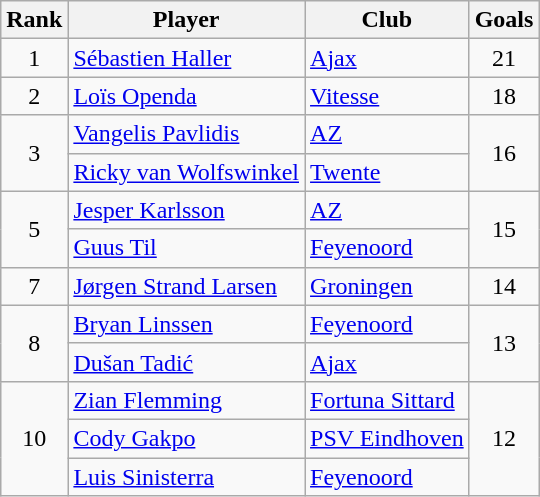<table class="wikitable" style="text-align:center;">
<tr>
<th>Rank</th>
<th>Player</th>
<th>Club</th>
<th>Goals</th>
</tr>
<tr>
<td>1</td>
<td align="left"> <a href='#'>Sébastien Haller</a></td>
<td align="left"><a href='#'>Ajax</a></td>
<td>21</td>
</tr>
<tr>
<td>2</td>
<td align="left"> <a href='#'>Loïs Openda</a></td>
<td align="left"><a href='#'>Vitesse</a></td>
<td>18</td>
</tr>
<tr>
<td rowspan="2">3</td>
<td align="left"> <a href='#'>Vangelis Pavlidis</a></td>
<td align="left"><a href='#'>AZ</a></td>
<td rowspan="2">16</td>
</tr>
<tr>
<td align="left"> <a href='#'>Ricky van Wolfswinkel</a></td>
<td align="left"><a href='#'>Twente</a></td>
</tr>
<tr>
<td rowspan="2">5</td>
<td align="left"> <a href='#'>Jesper Karlsson</a></td>
<td align="left"><a href='#'>AZ</a></td>
<td rowspan="2">15</td>
</tr>
<tr>
<td align="left"> <a href='#'>Guus Til</a></td>
<td align="left"><a href='#'>Feyenoord</a></td>
</tr>
<tr>
<td>7</td>
<td align="left"> <a href='#'>Jørgen Strand Larsen</a></td>
<td align="left"><a href='#'>Groningen</a></td>
<td>14</td>
</tr>
<tr>
<td rowspan="2">8</td>
<td align="left"> <a href='#'>Bryan Linssen</a></td>
<td align="left"><a href='#'>Feyenoord</a></td>
<td rowspan="2">13</td>
</tr>
<tr>
<td align="left"> <a href='#'>Dušan Tadić</a></td>
<td align="left"><a href='#'>Ajax</a></td>
</tr>
<tr>
<td rowspan="3">10</td>
<td align="left"> <a href='#'>Zian Flemming</a></td>
<td align="left"><a href='#'>Fortuna Sittard</a></td>
<td rowspan="3">12</td>
</tr>
<tr>
<td align="left"> <a href='#'>Cody Gakpo</a></td>
<td align="left"><a href='#'>PSV Eindhoven</a></td>
</tr>
<tr>
<td align="left"> <a href='#'>Luis Sinisterra</a></td>
<td align="left"><a href='#'>Feyenoord</a></td>
</tr>
</table>
